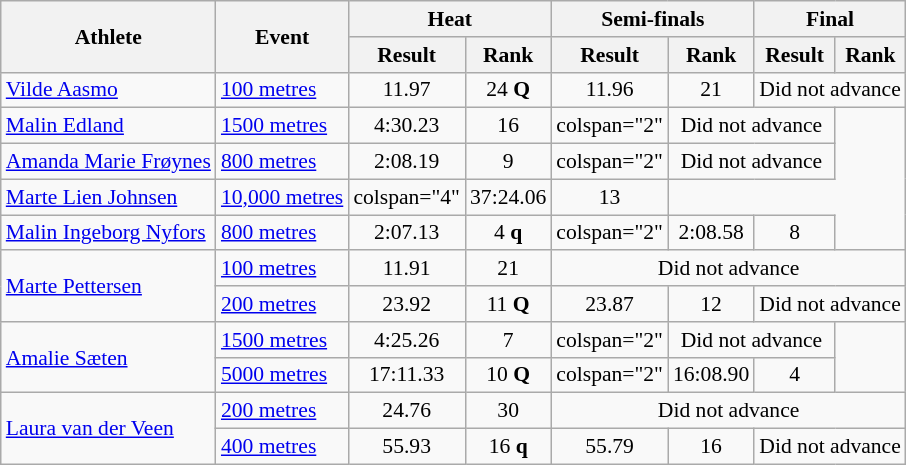<table class="wikitable" style="font-size:90%; text-align:center">
<tr>
<th rowspan="2">Athlete</th>
<th rowspan="2">Event</th>
<th colspan="2">Heat</th>
<th colspan="2">Semi-finals</th>
<th colspan="2">Final</th>
</tr>
<tr>
<th>Result</th>
<th>Rank</th>
<th>Result</th>
<th>Rank</th>
<th>Result</th>
<th>Rank</th>
</tr>
<tr>
<td align="left"><a href='#'>Vilde Aasmo</a></td>
<td align="left"><a href='#'>100 metres</a></td>
<td>11.97</td>
<td>24 <strong>Q</strong></td>
<td>11.96</td>
<td>21</td>
<td colspan="2">Did not advance</td>
</tr>
<tr>
<td align="left"><a href='#'>Malin Edland</a></td>
<td align="left"><a href='#'>1500 metres</a></td>
<td>4:30.23</td>
<td>16</td>
<td>colspan="2" </td>
<td colspan="2">Did not advance</td>
</tr>
<tr>
<td align="left"><a href='#'>Amanda Marie Frøynes</a></td>
<td align="left"><a href='#'>800 metres</a></td>
<td>2:08.19</td>
<td>9</td>
<td>colspan="2" </td>
<td colspan="2">Did not advance</td>
</tr>
<tr>
<td align="left"><a href='#'>Marte Lien Johnsen</a></td>
<td align="left"><a href='#'>10,000 metres</a></td>
<td>colspan="4" </td>
<td>37:24.06</td>
<td>13</td>
</tr>
<tr>
<td align="left"><a href='#'>Malin Ingeborg Nyfors</a></td>
<td align="left"><a href='#'>800 metres</a></td>
<td>2:07.13</td>
<td>4 <strong>q</strong></td>
<td>colspan="2" </td>
<td>2:08.58</td>
<td>8</td>
</tr>
<tr>
<td align="left" rowspan=2><a href='#'>Marte Pettersen</a></td>
<td align="left"><a href='#'>100 metres</a></td>
<td>11.91</td>
<td>21</td>
<td colspan="4">Did not advance</td>
</tr>
<tr>
<td align="left"><a href='#'>200 metres</a></td>
<td>23.92</td>
<td>11 <strong>Q</strong></td>
<td>23.87</td>
<td>12</td>
<td colspan="2">Did not advance</td>
</tr>
<tr>
<td align="left" rowspan=2><a href='#'>Amalie Sæten</a></td>
<td align="left"><a href='#'>1500 metres</a></td>
<td>4:25.26</td>
<td>7</td>
<td>colspan="2" </td>
<td colspan="2">Did not advance</td>
</tr>
<tr>
<td align="left"><a href='#'>5000 metres</a></td>
<td>17:11.33</td>
<td>10 <strong>Q</strong></td>
<td>colspan="2" </td>
<td>16:08.90</td>
<td>4</td>
</tr>
<tr>
<td align="left" rowspan=2><a href='#'>Laura van der Veen</a></td>
<td align="left"><a href='#'>200 metres</a></td>
<td>24.76 </td>
<td>30</td>
<td colspan="4">Did not advance</td>
</tr>
<tr>
<td align="left"><a href='#'>400 metres</a></td>
<td>55.93</td>
<td>16 <strong>q</strong></td>
<td>55.79</td>
<td>16</td>
<td colspan="2">Did not advance</td>
</tr>
</table>
